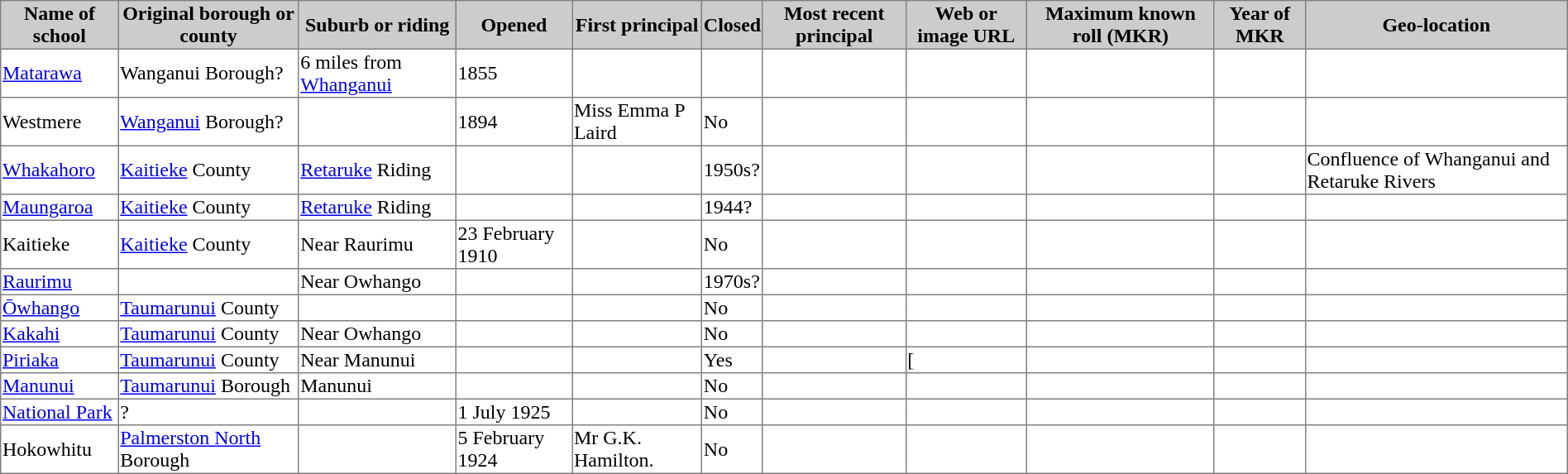<table border="1" style="border-collapse: collapse;">
<tr>
<th bgcolor=#cccccc>Name of school</th>
<th bgcolor=#cccccc>Original borough or county</th>
<th bgcolor=#cccccc>Suburb or riding</th>
<th bgcolor=#cccccc>Opened</th>
<th bgcolor=#cccccc>First principal</th>
<th bgcolor=#cccccc>Closed</th>
<th bgcolor=#cccccc>Most recent principal</th>
<th bgcolor=#cccccc>Web or image URL</th>
<th bgcolor=#cccccc>Maximum known roll (MKR)</th>
<th bgcolor=#cccccc>Year of MKR</th>
<th bgcolor=#cccccc>Geo-location</th>
</tr>
<tr>
<td><a href='#'>Matarawa</a></td>
<td>Wanganui Borough?</td>
<td>6 miles from <a href='#'>Whanganui</a></td>
<td>1855</td>
<td></td>
<td></td>
<td></td>
<td></td>
<td></td>
<td></td>
<td></td>
</tr>
<tr>
<td>Westmere</td>
<td><a href='#'>Wanganui</a> Borough?</td>
<td></td>
<td>1894</td>
<td>Miss Emma P Laird</td>
<td>No</td>
<td></td>
<td></td>
<td></td>
<td></td>
<td></td>
</tr>
<tr>
<td><a href='#'>Whakahoro</a></td>
<td><a href='#'>Kaitieke</a> County</td>
<td><a href='#'>Retaruke</a> Riding</td>
<td></td>
<td></td>
<td>1950s?</td>
<td></td>
<td></td>
<td></td>
<td></td>
<td>Confluence of Whanganui and Retaruke Rivers</td>
</tr>
<tr>
<td><a href='#'>Maungaroa</a></td>
<td><a href='#'>Kaitieke</a> County</td>
<td><a href='#'>Retaruke</a> Riding</td>
<td></td>
<td></td>
<td>1944?</td>
<td></td>
<td></td>
<td></td>
<td></td>
<td></td>
</tr>
<tr>
<td>Kaitieke</td>
<td><a href='#'>Kaitieke</a> County</td>
<td>Near Raurimu</td>
<td>23 February 1910</td>
<td></td>
<td>No</td>
<td></td>
<td></td>
<td></td>
<td></td>
<td></td>
</tr>
<tr>
<td><a href='#'>Raurimu</a></td>
<td></td>
<td>Near Owhango</td>
<td></td>
<td></td>
<td>1970s?</td>
<td></td>
<td></td>
<td></td>
<td></td>
<td></td>
</tr>
<tr>
<td><a href='#'>Ōwhango</a></td>
<td><a href='#'>Taumarunui</a> County</td>
<td></td>
<td></td>
<td></td>
<td>No</td>
<td></td>
<td></td>
<td></td>
<td></td>
<td></td>
</tr>
<tr>
<td><a href='#'>Kakahi</a></td>
<td><a href='#'>Taumarunui</a> County</td>
<td>Near Owhango</td>
<td></td>
<td></td>
<td>No</td>
<td></td>
<td></td>
<td></td>
<td></td>
<td></td>
</tr>
<tr>
<td><a href='#'>Piriaka</a></td>
<td><a href='#'>Taumarunui</a> County</td>
<td>Near Manunui</td>
<td></td>
<td></td>
<td>Yes</td>
<td></td>
<td>[</td>
<td></td>
<td></td>
<td></td>
</tr>
<tr>
<td><a href='#'>Manunui</a></td>
<td><a href='#'>Taumarunui</a> Borough</td>
<td>Manunui</td>
<td></td>
<td></td>
<td>No</td>
<td></td>
<td></td>
<td></td>
<td></td>
<td></td>
</tr>
<tr>
<td><a href='#'>National Park</a></td>
<td>?</td>
<td></td>
<td>1 July 1925</td>
<td></td>
<td>No</td>
<td></td>
<td></td>
<td></td>
<td></td>
<td></td>
</tr>
<tr>
<td>Hokowhitu</td>
<td><a href='#'>Palmerston North</a> Borough</td>
<td></td>
<td>5 February 1924</td>
<td>Mr G.K. Hamilton.</td>
<td>No</td>
<td></td>
<td></td>
<td></td>
<td></td>
<td></td>
</tr>
</table>
